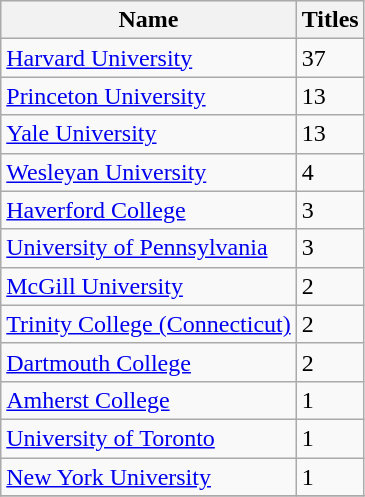<table class="wikitable">
<tr style="background:#EFEFEF">
<th>Name</th>
<th>Titles</th>
</tr>
<tr>
<td><a href='#'>Harvard University</a></td>
<td>37</td>
</tr>
<tr>
<td><a href='#'>Princeton University</a></td>
<td>13</td>
</tr>
<tr>
<td><a href='#'>Yale University</a></td>
<td>13</td>
</tr>
<tr>
<td><a href='#'>Wesleyan University</a></td>
<td>4</td>
</tr>
<tr>
<td><a href='#'>Haverford College</a></td>
<td>3</td>
</tr>
<tr>
<td><a href='#'>University of Pennsylvania</a></td>
<td>3</td>
</tr>
<tr>
<td><a href='#'>McGill University</a></td>
<td>2</td>
</tr>
<tr>
<td><a href='#'>Trinity College (Connecticut)</a></td>
<td>2</td>
</tr>
<tr>
<td><a href='#'>Dartmouth College</a></td>
<td>2</td>
</tr>
<tr>
<td><a href='#'>Amherst College</a></td>
<td>1</td>
</tr>
<tr>
<td><a href='#'>University of Toronto</a></td>
<td>1</td>
</tr>
<tr>
<td><a href='#'>New York University</a></td>
<td>1</td>
</tr>
<tr>
</tr>
</table>
